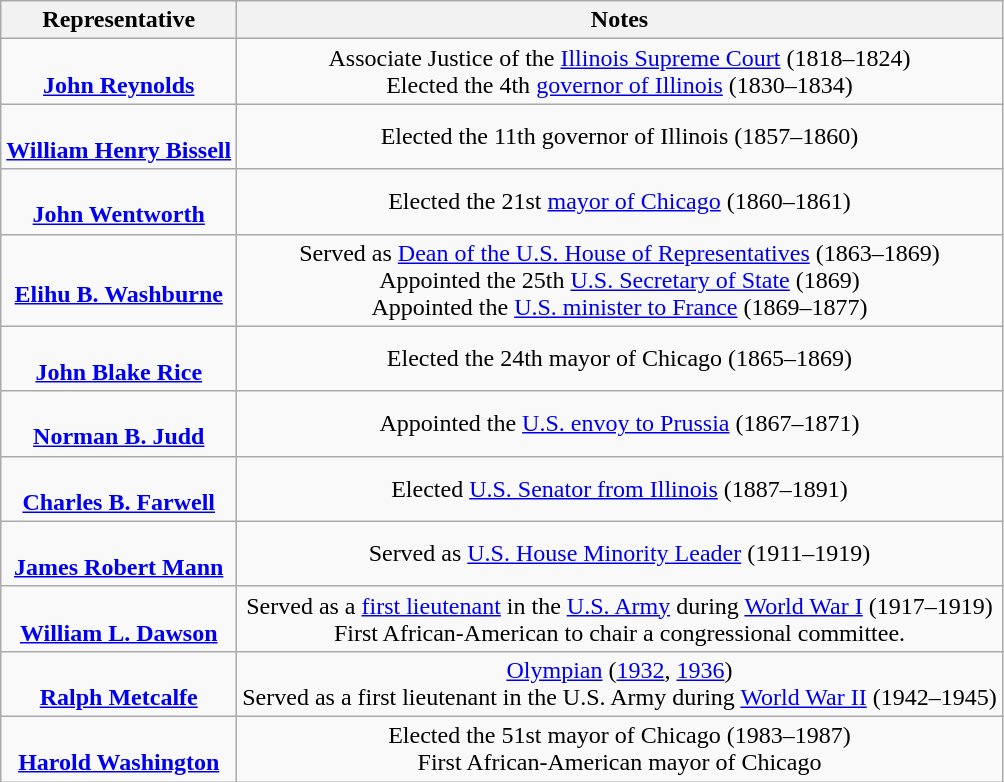<table class="wikitable" style="text-align:center">
<tr>
<th>Representative</th>
<th>Notes</th>
</tr>
<tr>
<td align=center><br><strong><a href='#'>John Reynolds</a></strong></td>
<td>Associate Justice of the <a href='#'>Illinois Supreme Court</a> (1818–1824)<br>Elected the 4th <a href='#'>governor of Illinois</a> (1830–1834)</td>
</tr>
<tr>
<td align=center><br><strong><a href='#'>William Henry Bissell</a></strong></td>
<td>Elected the 11th governor of Illinois (1857–1860)</td>
</tr>
<tr>
<td align=center><br><strong><a href='#'>John Wentworth</a></strong></td>
<td>Elected the 21st <a href='#'>mayor of Chicago</a> (1860–1861)</td>
</tr>
<tr>
<td align=center><br><strong><a href='#'>Elihu B. Washburne</a></strong></td>
<td>Served as <a href='#'>Dean of the U.S. House of Representatives</a> (1863–1869)<br>Appointed the 25th <a href='#'>U.S. Secretary of State</a> (1869)<br>Appointed the <a href='#'>U.S. minister to France</a> (1869–1877)</td>
</tr>
<tr>
<td align=center><br><strong><a href='#'>John Blake Rice</a></strong></td>
<td>Elected the 24th mayor of Chicago (1865–1869)</td>
</tr>
<tr>
<td align=center><br><strong><a href='#'>Norman B. Judd</a></strong></td>
<td>Appointed the <a href='#'>U.S. envoy to Prussia</a> (1867–1871)</td>
</tr>
<tr>
<td align=center><br><strong><a href='#'>Charles B. Farwell</a></strong></td>
<td>Elected <a href='#'>U.S. Senator from Illinois</a> (1887–1891)</td>
</tr>
<tr>
<td align=center><br><strong><a href='#'>James Robert Mann</a></strong></td>
<td>Served as <a href='#'>U.S. House Minority Leader</a> (1911–1919)</td>
</tr>
<tr>
<td align=center><br><strong><a href='#'>William L. Dawson</a></strong></td>
<td>Served as a <a href='#'>first lieutenant</a> in the <a href='#'>U.S. Army</a> during <a href='#'>World War I</a> (1917–1919)<br>First African-American to chair a congressional committee.</td>
</tr>
<tr>
<td align=center><br><strong><a href='#'>Ralph Metcalfe</a></strong></td>
<td><a href='#'>Olympian</a> (<a href='#'>1932</a>, <a href='#'>1936</a>)<br>Served as a first lieutenant in the U.S. Army during <a href='#'>World War II</a> (1942–1945)</td>
</tr>
<tr>
<td align=center><br><strong><a href='#'>Harold Washington</a></strong></td>
<td>Elected the 51st mayor of Chicago (1983–1987)<br>First African-American mayor of Chicago</td>
</tr>
</table>
